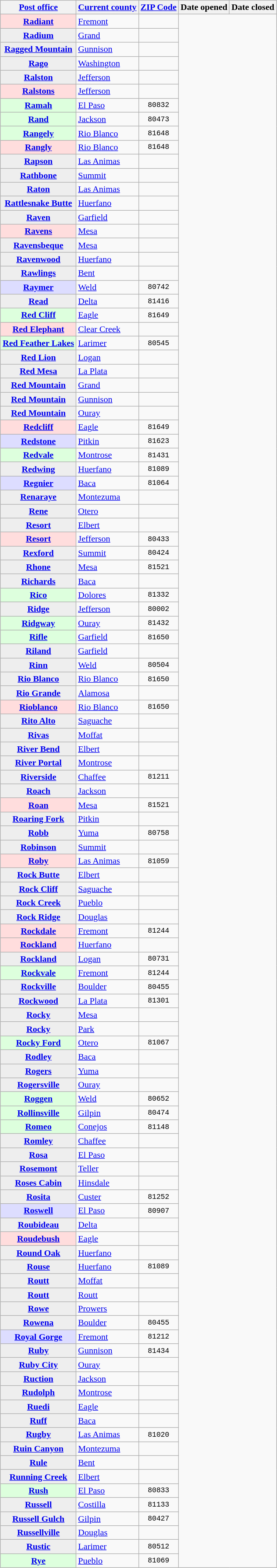<table class="wikitable sortable  plainrowheaders" style="margin:auto;">
<tr>
<th scope=col><a href='#'>Post office</a></th>
<th scope=col><a href='#'>Current county</a></th>
<th scope=col><a href='#'>ZIP Code</a></th>
<th scope=col>Date opened</th>
<th scope=col>Date closed</th>
</tr>
<tr>
<th scope=row rowspan=1 style="background-color:#FFDDDD;"><a href='#'>Radiant</a></th>
<td rowspan=1><a href='#'>Fremont</a></td>
<td rowspan=1 align=center style="font-family:monospace;"><br>
</td>
</tr>
<tr>
<th scope=row rowspan=1 style="background-color:#EEEEEE;"><a href='#'>Radium</a></th>
<td rowspan=1><a href='#'>Grand</a></td>
<td rowspan=1 align=center style="font-family:monospace;"><br>
</td>
</tr>
<tr>
<th scope=row rowspan=1 style="background-color:#EEEEEE;"><a href='#'>Ragged Mountain</a></th>
<td rowspan=1><a href='#'>Gunnison</a></td>
<td rowspan=1 align=center style="font-family:monospace;"><br>
</td>
</tr>
<tr>
<th scope=row rowspan=1 style="background-color:#EEEEEE;"><a href='#'>Rago</a></th>
<td rowspan=1><a href='#'>Washington</a></td>
<td rowspan=1 align=center style="font-family:monospace;"><br>
</td>
</tr>
<tr>
<th scope=row rowspan=1 style="background-color:#EEEEEE;"><a href='#'>Ralston</a></th>
<td rowspan=1><a href='#'>Jefferson</a></td>
<td rowspan=1 align=center style="font-family:monospace;"><br>
</td>
</tr>
<tr>
<th scope=row rowspan=2 style="background-color:#FFDDDD;"><a href='#'>Ralstons</a></th>
<td rowspan=2><a href='#'>Jefferson</a></td>
<td rowspan=2 align=center style="font-family:monospace;"><br>
</td>
</tr>
<tr>
</tr>
<tr>
<th scope=row rowspan=1 style="background-color:#DDFFDD;"><a href='#'>Ramah</a></th>
<td rowspan=1><a href='#'>El Paso</a></td>
<td rowspan=1 align=center style="font-family:monospace;">80832<br>
</td>
</tr>
<tr>
<th scope=row rowspan=2 style="background-color:#DDFFDD;"><a href='#'>Rand</a></th>
<td rowspan=2><a href='#'>Jackson</a></td>
<td rowspan=2 align=center style="font-family:monospace;">80473<br>
</td>
</tr>
<tr>
</tr>
<tr>
<th scope=row rowspan=1 style="background-color:#DDFFDD;"><a href='#'>Rangely</a></th>
<td rowspan=1><a href='#'>Rio Blanco</a></td>
<td rowspan=1 align=center style="font-family:monospace;">81648<br>
</td>
</tr>
<tr>
<th scope=row rowspan=1 style="background-color:#FFDDDD;"><a href='#'>Rangly</a></th>
<td rowspan=1><a href='#'>Rio Blanco</a></td>
<td rowspan=1 align=center style="font-family:monospace;">81648<br>
</td>
</tr>
<tr>
<th scope=row rowspan=3 style="background-color:#EEEEEE;"><a href='#'>Rapson</a></th>
<td rowspan=3><a href='#'>Las Animas</a></td>
<td rowspan=3 align=center style="font-family:monospace;"><br>
</td>
</tr>
<tr>
</tr>
<tr>
</tr>
<tr>
<th scope=row rowspan=1 style="background-color:#EEEEEE;"><a href='#'>Rathbone</a></th>
<td rowspan=1><a href='#'>Summit</a></td>
<td rowspan=1 align=center style="font-family:monospace;"><br>
</td>
</tr>
<tr>
<th scope=row rowspan=1 style="background-color:#EEEEEE;"><a href='#'>Raton</a></th>
<td rowspan=1><a href='#'>Las Animas</a></td>
<td rowspan=1 align=center style="font-family:monospace;"><br>
</td>
</tr>
<tr>
<th scope=row rowspan=1 style="background-color:#EEEEEE;"><a href='#'>Rattlesnake Butte</a></th>
<td rowspan=1><a href='#'>Huerfano</a></td>
<td rowspan=1 align=center style="font-family:monospace;"><br>
</td>
</tr>
<tr>
<th scope=row rowspan=1 style="background-color:#EEEEEE;"><a href='#'>Raven</a></th>
<td rowspan=1><a href='#'>Garfield</a></td>
<td rowspan=1 align=center style="font-family:monospace;"><br>
</td>
</tr>
<tr>
<th scope=row rowspan=1 style="background-color:#FFDDDD;"><a href='#'>Ravens</a></th>
<td rowspan=1><a href='#'>Mesa</a></td>
<td rowspan=1 align=center style="font-family:monospace;"><br>
</td>
</tr>
<tr>
<th scope=row rowspan=1 style="background-color:#EEEEEE;"><a href='#'>Ravensbeque</a></th>
<td rowspan=1><a href='#'>Mesa</a></td>
<td rowspan=1 align=center style="font-family:monospace;"><br>
</td>
</tr>
<tr>
<th scope=row rowspan=1 style="background-color:#EEEEEE;"><a href='#'>Ravenwood</a></th>
<td rowspan=1><a href='#'>Huerfano</a></td>
<td rowspan=1 align=center style="font-family:monospace;"><br>
</td>
</tr>
<tr>
<th scope=row rowspan=1 style="background-color:#EEEEEE;"><a href='#'>Rawlings</a></th>
<td rowspan=1><a href='#'>Bent</a></td>
<td rowspan=1 align=center style="font-family:monospace;"><br>
</td>
</tr>
<tr>
<th scope=row rowspan=1 style="background-color:#DDDDFF;"><a href='#'>Raymer</a></th>
<td rowspan=1><a href='#'>Weld</a></td>
<td rowspan=1 align=center style="font-family:monospace;">80742<br>
</td>
</tr>
<tr>
<th scope=row rowspan=1 style="background-color:#EEEEEE;"><a href='#'>Read</a></th>
<td rowspan=1><a href='#'>Delta</a></td>
<td rowspan=1 align=center style="font-family:monospace;">81416<br>
</td>
</tr>
<tr>
<th scope=row rowspan=2 style="background-color:#DDFFDD;"><a href='#'>Red Cliff</a></th>
<td rowspan=2><a href='#'>Eagle</a></td>
<td rowspan=2 align=center style="font-family:monospace;">81649<br>
</td>
</tr>
<tr>
</tr>
<tr>
<th scope=row rowspan=1 style="background-color:#FFDDDD;"><a href='#'>Red Elephant</a></th>
<td rowspan=1><a href='#'>Clear Creek</a></td>
<td rowspan=1 align=center style="font-family:monospace;"><br>
</td>
</tr>
<tr>
<th scope=row rowspan=2 style="background-color:#DDFFDD;"><a href='#'>Red Feather Lakes</a></th>
<td rowspan=2><a href='#'>Larimer</a></td>
<td rowspan=2 align=center style="font-family:monospace;">80545<br>
</td>
</tr>
<tr>
</tr>
<tr>
<th scope=row rowspan=3 style="background-color:#EEEEEE;"><a href='#'>Red Lion</a></th>
<td rowspan=3><a href='#'>Logan</a></td>
<td rowspan=3 align=center style="font-family:monospace;"><br>
</td>
</tr>
<tr>
</tr>
<tr>
</tr>
<tr>
<th scope=row rowspan=1 style="background-color:#EEEEEE;"><a href='#'>Red Mesa</a></th>
<td rowspan=1><a href='#'>La Plata</a></td>
<td rowspan=1 align=center style="font-family:monospace;"><br>
</td>
</tr>
<tr>
<th scope=row rowspan=1 style="background-color:#EEEEEE;"><a href='#'>Red Mountain</a></th>
<td rowspan=1><a href='#'>Grand</a></td>
<td rowspan=1 align=center style="font-family:monospace;"><br>
</td>
</tr>
<tr>
<th scope=row rowspan=1 style="background-color:#EEEEEE;"><a href='#'>Red Mountain</a></th>
<td rowspan=1><a href='#'>Gunnison</a></td>
<td rowspan=1 align=center style="font-family:monospace;"><br>
</td>
</tr>
<tr>
<th scope=row rowspan=2 style="background-color:#EEEEEE;"><a href='#'>Red Mountain</a></th>
<td rowspan=2><a href='#'>Ouray</a></td>
<td rowspan=2 align=center style="font-family:monospace;"><br>
</td>
</tr>
<tr>
</tr>
<tr>
<th scope=row rowspan=1 style="background-color:#FFDDDD;"><a href='#'>Redcliff</a></th>
<td rowspan=1><a href='#'>Eagle</a></td>
<td rowspan=1 align=center style="font-family:monospace;">81649<br>
</td>
</tr>
<tr>
<th scope=row rowspan=3 style="background-color:#DDDDFF;"><a href='#'>Redstone</a></th>
<td rowspan=3><a href='#'>Pitkin</a></td>
<td rowspan=3 align=center style="font-family:monospace;">81623<br>
</td>
</tr>
<tr>
</tr>
<tr>
</tr>
<tr>
<th scope=row rowspan=1 style="background-color:#DDFFDD;"><a href='#'>Redvale</a></th>
<td rowspan=1><a href='#'>Montrose</a></td>
<td rowspan=1 align=center style="font-family:monospace;">81431<br>
</td>
</tr>
<tr>
<th scope=row rowspan=1 style="background-color:#EEEEEE;"><a href='#'>Redwing</a></th>
<td rowspan=1><a href='#'>Huerfano</a></td>
<td rowspan=1 align=center style="font-family:monospace;">81089<br>
</td>
</tr>
<tr>
<th scope=row rowspan=1 style="background-color:#DDDDFF;"><a href='#'>Regnier</a></th>
<td rowspan=1><a href='#'>Baca</a></td>
<td rowspan=1 align=center style="font-family:monospace;">81064<br>
</td>
</tr>
<tr>
<th scope=row rowspan=1 style="background-color:#EEEEEE;"><a href='#'>Renaraye</a></th>
<td rowspan=1><a href='#'>Montezuma</a></td>
<td rowspan=1 align=center style="font-family:monospace;"><br>
</td>
</tr>
<tr>
<th scope=row rowspan=1 style="background-color:#EEEEEE;"><a href='#'>Rene</a></th>
<td rowspan=1><a href='#'>Otero</a></td>
<td rowspan=1 align=center style="font-family:monospace;"><br>
</td>
</tr>
<tr>
<th scope=row rowspan=1 style="background-color:#EEEEEE;"><a href='#'>Resort</a></th>
<td rowspan=1><a href='#'>Elbert</a></td>
<td rowspan=1 align=center style="font-family:monospace;"><br>
</td>
</tr>
<tr>
<th scope=row rowspan=2 style="background-color:#FFDDDD;"><a href='#'>Resort</a></th>
<td rowspan=2><a href='#'>Jefferson</a></td>
<td rowspan=2 align=center style="font-family:monospace;">80433<br>
</td>
</tr>
<tr>
</tr>
<tr>
<th scope=row rowspan=1 style="background-color:#EEEEEE;"><a href='#'>Rexford</a></th>
<td rowspan=1><a href='#'>Summit</a></td>
<td rowspan=1 align=center style="font-family:monospace;">80424<br>
</td>
</tr>
<tr>
<th scope=row rowspan=1 style="background-color:#EEEEEE;"><a href='#'>Rhone</a></th>
<td rowspan=1><a href='#'>Mesa</a></td>
<td rowspan=1 align=center style="font-family:monospace;">81521<br>
</td>
</tr>
<tr>
<th scope=row rowspan=1 style="background-color:#EEEEEE;"><a href='#'>Richards</a></th>
<td rowspan=1><a href='#'>Baca</a></td>
<td rowspan=1 align=center style="font-family:monospace;"><br>
</td>
</tr>
<tr>
<th scope=row rowspan=1 style="background-color:#DDFFDD;"><a href='#'>Rico</a></th>
<td rowspan=1><a href='#'>Dolores</a></td>
<td rowspan=1 align=center style="font-family:monospace;">81332<br>
</td>
</tr>
<tr>
<th scope=row rowspan=1 style="background-color:#EEEEEE;"><a href='#'>Ridge</a></th>
<td rowspan=1><a href='#'>Jefferson</a></td>
<td rowspan=1 align=center style="font-family:monospace;">80002<br>
</td>
</tr>
<tr>
<th scope=row rowspan=1 style="background-color:#DDFFDD;"><a href='#'>Ridgway</a></th>
<td rowspan=1><a href='#'>Ouray</a></td>
<td rowspan=1 align=center style="font-family:monospace;">81432<br>
</td>
</tr>
<tr>
<th scope=row rowspan=1 style="background-color:#DDFFDD;"><a href='#'>Rifle</a></th>
<td rowspan=1><a href='#'>Garfield</a></td>
<td rowspan=1 align=center style="font-family:monospace;">81650<br>
</td>
</tr>
<tr>
<th scope=row rowspan=1 style="background-color:#EEEEEE;"><a href='#'>Riland</a></th>
<td rowspan=1><a href='#'>Garfield</a></td>
<td rowspan=1 align=center style="font-family:monospace;"><br>
</td>
</tr>
<tr>
<th scope=row rowspan=1 style="background-color:#EEEEEE;"><a href='#'>Rinn</a></th>
<td rowspan=1><a href='#'>Weld</a></td>
<td rowspan=1 align=center style="font-family:monospace;">80504<br>
</td>
</tr>
<tr>
<th scope=row rowspan=1 style="background-color:#EEEEEE;"><a href='#'>Rio Blanco</a></th>
<td rowspan=1><a href='#'>Rio Blanco</a></td>
<td rowspan=1 align=center style="font-family:monospace;">81650<br>
</td>
</tr>
<tr>
<th scope=row rowspan=1 style="background-color:#EEEEEE;"><a href='#'>Rio Grande</a></th>
<td rowspan=1><a href='#'>Alamosa</a></td>
<td rowspan=1 align=center style="font-family:monospace;"><br>
</td>
</tr>
<tr>
<th scope=row rowspan=1 style="background-color:#FFDDDD;"><a href='#'>Rioblanco</a></th>
<td rowspan=1><a href='#'>Rio Blanco</a></td>
<td rowspan=1 align=center style="font-family:monospace;">81650<br>
</td>
</tr>
<tr>
<th scope=row rowspan=1 style="background-color:#EEEEEE;"><a href='#'>Rito Alto</a></th>
<td rowspan=1><a href='#'>Saguache</a></td>
<td rowspan=1 align=center style="font-family:monospace;"><br>
</td>
</tr>
<tr>
<th scope=row rowspan=1 style="background-color:#EEEEEE;"><a href='#'>Rivas</a></th>
<td rowspan=1><a href='#'>Moffat</a></td>
<td rowspan=1 align=center style="font-family:monospace;"><br>
</td>
</tr>
<tr>
<th scope=row rowspan=1 style="background-color:#EEEEEE;"><a href='#'>River Bend</a></th>
<td rowspan=1><a href='#'>Elbert</a></td>
<td rowspan=1 align=center style="font-family:monospace;"><br>
</td>
</tr>
<tr>
<th scope=row rowspan=1 style="background-color:#EEEEEE;"><a href='#'>River Portal</a></th>
<td rowspan=1><a href='#'>Montrose</a></td>
<td rowspan=1 align=center style="font-family:monospace;"><br>
</td>
</tr>
<tr>
<th scope=row rowspan=1 style="background-color:#EEEEEE;"><a href='#'>Riverside</a></th>
<td rowspan=1><a href='#'>Chaffee</a></td>
<td rowspan=1 align=center style="font-family:monospace;">81211<br>
</td>
</tr>
<tr>
<th scope=row rowspan=1 style="background-color:#EEEEEE;"><a href='#'>Roach</a></th>
<td rowspan=1><a href='#'>Jackson</a></td>
<td rowspan=1 align=center style="font-family:monospace;"><br>
</td>
</tr>
<tr>
<th scope=row rowspan=1 style="background-color:#FFDDDD;"><a href='#'>Roan</a></th>
<td rowspan=1><a href='#'>Mesa</a></td>
<td rowspan=1 align=center style="font-family:monospace;">81521<br>
</td>
</tr>
<tr>
<th scope=row rowspan=1 style="background-color:#EEEEEE;"><a href='#'>Roaring Fork</a></th>
<td rowspan=1><a href='#'>Pitkin</a></td>
<td rowspan=1 align=center style="font-family:monospace;"><br>
</td>
</tr>
<tr>
<th scope=row rowspan=2 style="background-color:#EEEEEE;"><a href='#'>Robb</a></th>
<td rowspan=2><a href='#'>Yuma</a></td>
<td rowspan=2 align=center style="font-family:monospace;">80758<br>
</td>
</tr>
<tr>
</tr>
<tr>
<th scope=row rowspan=2 style="background-color:#EEEEEE;"><a href='#'>Robinson</a></th>
<td rowspan=2><a href='#'>Summit</a></td>
<td rowspan=2 align=center style="font-family:monospace;"><br>
</td>
</tr>
<tr>
</tr>
<tr>
<th scope=row rowspan=1 style="background-color:#FFDDDD;"><a href='#'>Roby</a></th>
<td rowspan=1><a href='#'>Las Animas</a></td>
<td rowspan=1 align=center style="font-family:monospace;">81059<br>
</td>
</tr>
<tr>
<th scope=row rowspan=2 style="background-color:#EEEEEE;"><a href='#'>Rock Butte</a></th>
<td rowspan=2><a href='#'>Elbert</a></td>
<td rowspan=2 align=center style="font-family:monospace;"><br>
</td>
</tr>
<tr>
</tr>
<tr>
<th scope=row rowspan=1 style="background-color:#EEEEEE;"><a href='#'>Rock Cliff</a></th>
<td rowspan=1><a href='#'>Saguache</a></td>
<td rowspan=1 align=center style="font-family:monospace;"><br>
</td>
</tr>
<tr>
<th scope=row rowspan=1 style="background-color:#EEEEEE;"><a href='#'>Rock Creek</a></th>
<td rowspan=1><a href='#'>Pueblo</a></td>
<td rowspan=1 align=center style="font-family:monospace;"><br>
</td>
</tr>
<tr>
<th scope=row rowspan=1 style="background-color:#EEEEEE;"><a href='#'>Rock Ridge</a></th>
<td rowspan=1><a href='#'>Douglas</a></td>
<td rowspan=1 align=center style="font-family:monospace;"><br>
</td>
</tr>
<tr>
<th scope=row rowspan=1 style="background-color:#FFDDDD;"><a href='#'>Rockdale</a></th>
<td rowspan=1><a href='#'>Fremont</a></td>
<td rowspan=1 align=center style="font-family:monospace;">81244<br>
</td>
</tr>
<tr>
<th scope=row rowspan=1 style="background-color:#FFDDDD;"><a href='#'>Rockland</a></th>
<td rowspan=1><a href='#'>Huerfano</a></td>
<td rowspan=1 align=center style="font-family:monospace;"><br>
</td>
</tr>
<tr>
<th scope=row rowspan=1 style="background-color:#EEEEEE;"><a href='#'>Rockland</a></th>
<td rowspan=1><a href='#'>Logan</a></td>
<td rowspan=1 align=center style="font-family:monospace;">80731<br>
</td>
</tr>
<tr>
<th scope=row rowspan=1 style="background-color:#DDFFDD;"><a href='#'>Rockvale</a></th>
<td rowspan=1><a href='#'>Fremont</a></td>
<td rowspan=1 align=center style="font-family:monospace;">81244<br>
</td>
</tr>
<tr>
<th scope=row rowspan=1 style="background-color:#EEEEEE;"><a href='#'>Rockville</a></th>
<td rowspan=1><a href='#'>Boulder</a></td>
<td rowspan=1 align=center style="font-family:monospace;">80455<br>
</td>
</tr>
<tr>
<th scope=row rowspan=3 style="background-color:#EEEEEE;"><a href='#'>Rockwood</a></th>
<td rowspan=3><a href='#'>La Plata</a></td>
<td rowspan=3 align=center style="font-family:monospace;">81301<br>
</td>
</tr>
<tr>
</tr>
<tr>
</tr>
<tr>
<th scope=row rowspan=1 style="background-color:#EEEEEE;"><a href='#'>Rocky</a></th>
<td rowspan=1><a href='#'>Mesa</a></td>
<td rowspan=1 align=center style="font-family:monospace;"><br>
</td>
</tr>
<tr>
<th scope=row rowspan=1 style="background-color:#EEEEEE;"><a href='#'>Rocky</a></th>
<td rowspan=1><a href='#'>Park</a></td>
<td rowspan=1 align=center style="font-family:monospace;"><br>
</td>
</tr>
<tr>
<th scope=row rowspan=1 style="background-color:#DDFFDD;"><a href='#'>Rocky Ford</a></th>
<td rowspan=1><a href='#'>Otero</a></td>
<td rowspan=1 align=center style="font-family:monospace;">81067<br>
</td>
</tr>
<tr>
<th scope=row rowspan=1 style="background-color:#EEEEEE;"><a href='#'>Rodley</a></th>
<td rowspan=1><a href='#'>Baca</a></td>
<td rowspan=1 align=center style="font-family:monospace;"><br>
</td>
</tr>
<tr>
<th scope=row rowspan=1 style="background-color:#EEEEEE;"><a href='#'>Rogers</a></th>
<td rowspan=1><a href='#'>Yuma</a></td>
<td rowspan=1 align=center style="font-family:monospace;"><br>
</td>
</tr>
<tr>
<th scope=row rowspan=1 style="background-color:#EEEEEE;"><a href='#'>Rogersville</a></th>
<td rowspan=1><a href='#'>Ouray</a></td>
<td rowspan=1 align=center style="font-family:monospace;"><br>
</td>
</tr>
<tr>
<th scope=row rowspan=1 style="background-color:#DDFFDD;"><a href='#'>Roggen</a></th>
<td rowspan=1><a href='#'>Weld</a></td>
<td rowspan=1 align=center style="font-family:monospace;">80652<br>
</td>
</tr>
<tr>
<th scope=row rowspan=1 style="background-color:#DDFFDD;"><a href='#'>Rollinsville</a></th>
<td rowspan=1><a href='#'>Gilpin</a></td>
<td rowspan=1 align=center style="font-family:monospace;">80474<br>
</td>
</tr>
<tr>
<th scope=row rowspan=2 style="background-color:#DDFFDD;"><a href='#'>Romeo</a></th>
<td rowspan=2><a href='#'>Conejos</a></td>
<td rowspan=2 align=center style="font-family:monospace;">81148<br>
</td>
</tr>
<tr>
</tr>
<tr>
<th scope=row rowspan=3 style="background-color:#EEEEEE;"><a href='#'>Romley</a></th>
<td rowspan=3><a href='#'>Chaffee</a></td>
<td rowspan=3 align=center style="font-family:monospace;"><br>
</td>
</tr>
<tr>
</tr>
<tr>
</tr>
<tr>
<th scope=row rowspan=1 style="background-color:#EEEEEE;"><a href='#'>Rosa</a></th>
<td rowspan=1><a href='#'>El Paso</a></td>
<td rowspan=1 align=center style="font-family:monospace;"><br>
</td>
</tr>
<tr>
<th scope=row rowspan=1 style="background-color:#EEEEEE;"><a href='#'>Rosemont</a></th>
<td rowspan=1><a href='#'>Teller</a></td>
<td rowspan=1 align=center style="font-family:monospace;"><br>
</td>
</tr>
<tr>
<th scope=row rowspan=1 style="background-color:#EEEEEE;"><a href='#'>Roses Cabin</a></th>
<td rowspan=1><a href='#'>Hinsdale</a></td>
<td rowspan=1 align=center style="font-family:monospace;"><br>
</td>
</tr>
<tr>
<th scope=row rowspan=1 style="background-color:#EEEEEE;"><a href='#'>Rosita</a></th>
<td rowspan=1><a href='#'>Custer</a></td>
<td rowspan=1 align=center style="font-family:monospace;">81252<br>
</td>
</tr>
<tr>
<th scope=row rowspan=1 style="background-color:#DDDDFF;"><a href='#'>Roswell</a></th>
<td rowspan=1><a href='#'>El Paso</a></td>
<td rowspan=1 align=center style="font-family:monospace;">80907<br>
</td>
</tr>
<tr>
<th scope=row rowspan=1 style="background-color:#EEEEEE;"><a href='#'>Roubideau</a></th>
<td rowspan=1><a href='#'>Delta</a></td>
<td rowspan=1 align=center style="font-family:monospace;"><br>
</td>
</tr>
<tr>
<th scope=row rowspan=1 style="background-color:#FFDDDD;"><a href='#'>Roudebush</a></th>
<td rowspan=1><a href='#'>Eagle</a></td>
<td rowspan=1 align=center style="font-family:monospace;"><br>
</td>
</tr>
<tr>
<th scope=row rowspan=1 style="background-color:#EEEEEE;"><a href='#'>Round Oak</a></th>
<td rowspan=1><a href='#'>Huerfano</a></td>
<td rowspan=1 align=center style="font-family:monospace;"><br>
</td>
</tr>
<tr>
<th scope=row rowspan=1 style="background-color:#EEEEEE;"><a href='#'>Rouse</a></th>
<td rowspan=1><a href='#'>Huerfano</a></td>
<td rowspan=1 align=center style="font-family:monospace;">81089<br>
</td>
</tr>
<tr>
<th scope=row rowspan=1 style="background-color:#EEEEEE;"><a href='#'>Routt</a></th>
<td rowspan=1><a href='#'>Moffat</a></td>
<td rowspan=1 align=center style="font-family:monospace;"><br>
</td>
</tr>
<tr>
<th scope=row rowspan=3 style="background-color:#EEEEEE;"><a href='#'>Routt</a></th>
<td rowspan=3><a href='#'>Routt</a></td>
<td rowspan=3 align=center style="font-family:monospace;"><br>
</td>
</tr>
<tr>
</tr>
<tr>
</tr>
<tr>
<th scope=row rowspan=1 style="background-color:#EEEEEE;"><a href='#'>Rowe</a></th>
<td rowspan=1><a href='#'>Prowers</a></td>
<td rowspan=1 align=center style="font-family:monospace;"><br>
</td>
</tr>
<tr>
<th scope=row rowspan=2 style="background-color:#EEEEEE;"><a href='#'>Rowena</a></th>
<td rowspan=2><a href='#'>Boulder</a></td>
<td rowspan=2 align=center style="font-family:monospace;">80455<br>
</td>
</tr>
<tr>
</tr>
<tr>
<th scope=row rowspan=1 style="background-color:#DDDDFF;"><a href='#'>Royal Gorge</a></th>
<td rowspan=1><a href='#'>Fremont</a></td>
<td rowspan=1 align=center style="font-family:monospace;">81212<br>
</td>
</tr>
<tr>
<th scope=row rowspan=2 style="background-color:#EEEEEE;"><a href='#'>Ruby</a></th>
<td rowspan=2><a href='#'>Gunnison</a></td>
<td rowspan=2 align=center style="font-family:monospace;">81434<br>
</td>
</tr>
<tr>
</tr>
<tr>
<th scope=row rowspan=1 style="background-color:#EEEEEE;"><a href='#'>Ruby City</a></th>
<td rowspan=1><a href='#'>Ouray</a></td>
<td rowspan=1 align=center style="font-family:monospace;"><br>
</td>
</tr>
<tr>
<th scope=row rowspan=1 style="background-color:#EEEEEE;"><a href='#'>Ruction</a></th>
<td rowspan=1><a href='#'>Jackson</a></td>
<td rowspan=1 align=center style="font-family:monospace;"><br>
</td>
</tr>
<tr>
<th scope=row rowspan=1 style="background-color:#EEEEEE;"><a href='#'>Rudolph</a></th>
<td rowspan=1><a href='#'>Montrose</a></td>
<td rowspan=1 align=center style="font-family:monospace;"><br>
</td>
</tr>
<tr>
<th scope=row rowspan=1 style="background-color:#EEEEEE;"><a href='#'>Ruedi</a></th>
<td rowspan=1><a href='#'>Eagle</a></td>
<td rowspan=1 align=center style="font-family:monospace;"><br>
</td>
</tr>
<tr>
<th scope=row rowspan=1 style="background-color:#EEEEEE;"><a href='#'>Ruff</a></th>
<td rowspan=1><a href='#'>Baca</a></td>
<td rowspan=1 align=center style="font-family:monospace;"><br>
</td>
</tr>
<tr>
<th scope=row rowspan=1 style="background-color:#EEEEEE;"><a href='#'>Rugby</a></th>
<td rowspan=1><a href='#'>Las Animas</a></td>
<td rowspan=1 align=center style="font-family:monospace;">81020<br>
</td>
</tr>
<tr>
<th scope=row rowspan=1 style="background-color:#EEEEEE;"><a href='#'>Ruin Canyon</a></th>
<td rowspan=1><a href='#'>Montezuma</a></td>
<td rowspan=1 align=center style="font-family:monospace;"><br>
</td>
</tr>
<tr>
<th scope=row rowspan=1 style="background-color:#EEEEEE;"><a href='#'>Rule</a></th>
<td rowspan=1><a href='#'>Bent</a></td>
<td rowspan=1 align=center style="font-family:monospace;"><br>
</td>
</tr>
<tr>
<th scope=row rowspan=2 style="background-color:#EEEEEE;"><a href='#'>Running Creek</a></th>
<td rowspan=2><a href='#'>Elbert</a></td>
<td rowspan=2 align=center style="font-family:monospace;"><br>
</td>
</tr>
<tr>
</tr>
<tr>
<th scope=row rowspan=1 style="background-color:#DDFFDD;"><a href='#'>Rush</a></th>
<td rowspan=1><a href='#'>El Paso</a></td>
<td rowspan=1 align=center style="font-family:monospace;">80833<br>
</td>
</tr>
<tr>
<th scope=row rowspan=3 style="background-color:#EEEEEE;"><a href='#'>Russell</a></th>
<td rowspan=3><a href='#'>Costilla</a></td>
<td rowspan=3 align=center style="font-family:monospace;">81133<br>
</td>
</tr>
<tr>
</tr>
<tr>
</tr>
<tr>
<th scope=row rowspan=1 style="background-color:#EEEEEE;"><a href='#'>Russell Gulch</a></th>
<td rowspan=1><a href='#'>Gilpin</a></td>
<td rowspan=1 align=center style="font-family:monospace;">80427<br>
</td>
</tr>
<tr>
<th scope=row rowspan=1 style="background-color:#EEEEEE;"><a href='#'>Russellville</a></th>
<td rowspan=1><a href='#'>Douglas</a></td>
<td rowspan=1 align=center style="font-family:monospace;"><br>
</td>
</tr>
<tr>
<th scope=row rowspan=1 style="background-color:#EEEEEE;"><a href='#'>Rustic</a></th>
<td rowspan=1><a href='#'>Larimer</a></td>
<td rowspan=1 align=center style="font-family:monospace;">80512<br>
</td>
</tr>
<tr>
<th scope=row rowspan=1 style="background-color:#DDFFDD;"><a href='#'>Rye</a></th>
<td rowspan=1><a href='#'>Pueblo</a></td>
<td rowspan=1 align=center style="font-family:monospace;">81069<br>
</td>
</tr>
</table>
